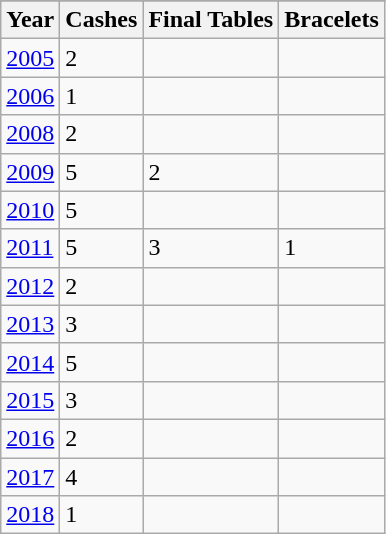<table class="wikitable">
<tr>
</tr>
<tr>
<th>Year</th>
<th>Cashes</th>
<th>Final Tables</th>
<th>Bracelets</th>
</tr>
<tr>
<td><a href='#'>2005</a></td>
<td>2</td>
<td></td>
<td></td>
</tr>
<tr>
<td><a href='#'>2006</a></td>
<td>1</td>
<td></td>
<td></td>
</tr>
<tr>
<td><a href='#'>2008</a></td>
<td>2</td>
<td></td>
<td></td>
</tr>
<tr>
<td><a href='#'>2009</a></td>
<td>5</td>
<td>2</td>
<td></td>
</tr>
<tr>
<td><a href='#'>2010</a></td>
<td>5</td>
<td></td>
<td></td>
</tr>
<tr>
<td><a href='#'>2011</a></td>
<td>5</td>
<td>3</td>
<td>1</td>
</tr>
<tr>
<td><a href='#'>2012</a></td>
<td>2</td>
<td></td>
<td></td>
</tr>
<tr>
<td><a href='#'>2013</a></td>
<td>3</td>
<td></td>
<td></td>
</tr>
<tr>
<td><a href='#'>2014</a></td>
<td>5</td>
<td></td>
<td></td>
</tr>
<tr>
<td><a href='#'>2015</a></td>
<td>3</td>
<td></td>
<td></td>
</tr>
<tr>
<td><a href='#'>2016</a></td>
<td>2</td>
<td></td>
<td></td>
</tr>
<tr>
<td><a href='#'>2017</a></td>
<td>4</td>
<td></td>
<td></td>
</tr>
<tr>
<td><a href='#'>2018</a></td>
<td>1</td>
<td></td>
<td></td>
</tr>
</table>
